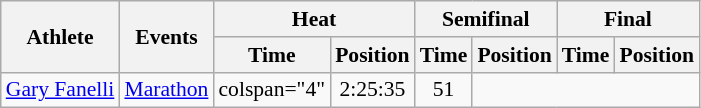<table class=wikitable style="font-size:90%">
<tr>
<th rowspan="2">Athlete</th>
<th rowspan="2">Events</th>
<th colspan="2">Heat</th>
<th colspan="2">Semifinal</th>
<th colspan="2">Final</th>
</tr>
<tr>
<th>Time</th>
<th>Position</th>
<th>Time</th>
<th>Position</th>
<th>Time</th>
<th>Position</th>
</tr>
<tr>
<td><a href='#'>Gary Fanelli</a></td>
<td><a href='#'>Marathon</a></td>
<td>colspan="4" </td>
<td align=center>2:25:35</td>
<td align=center>51</td>
</tr>
</table>
